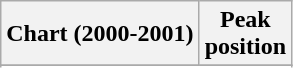<table class="wikitable sortable plainrowheaders" style="text-align:center">
<tr>
<th>Chart (2000-2001)</th>
<th>Peak<br>position</th>
</tr>
<tr>
</tr>
<tr>
</tr>
<tr>
</tr>
<tr>
</tr>
<tr>
</tr>
<tr>
</tr>
<tr>
</tr>
</table>
